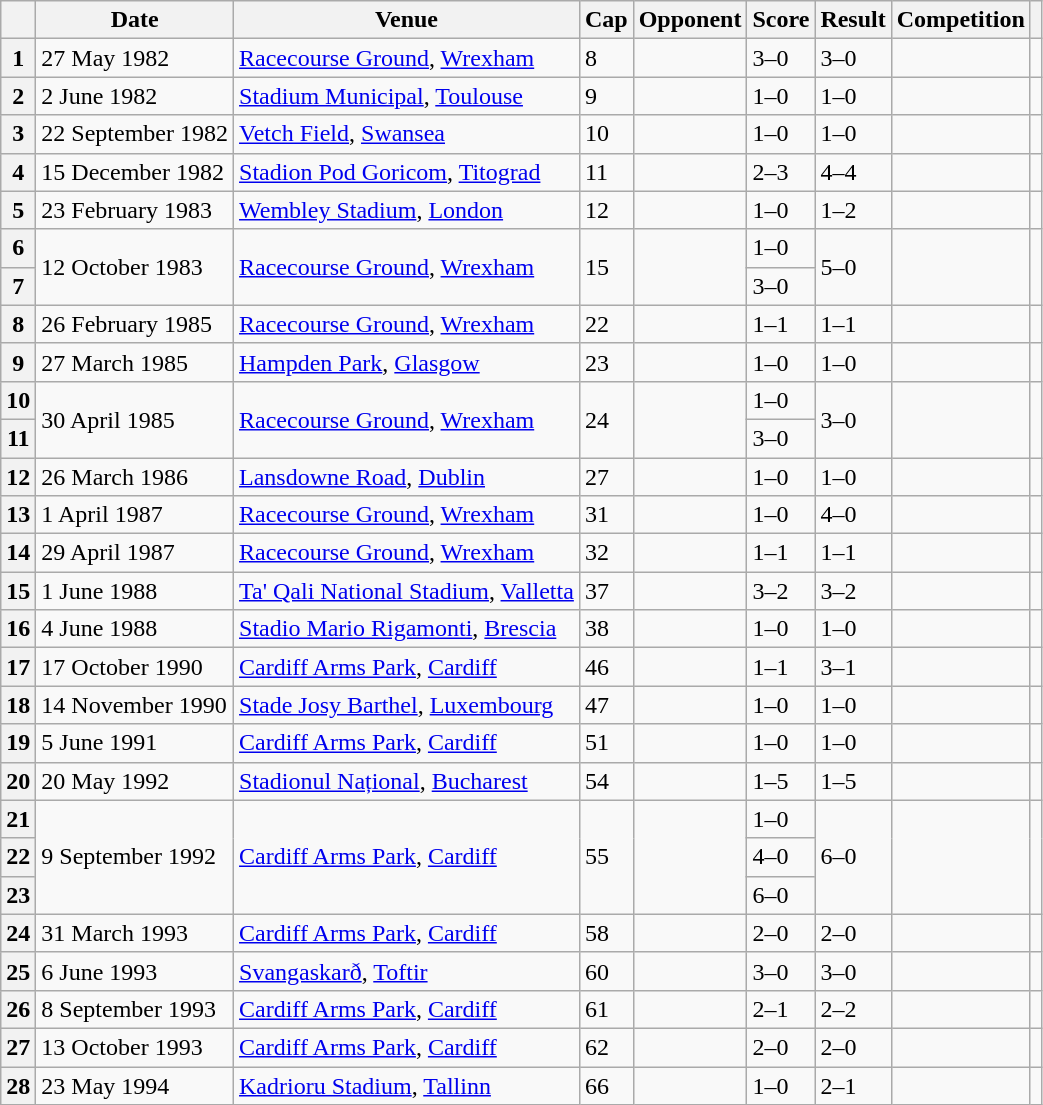<table class="wikitable sortable plainrowheaders">
<tr>
<th scope="col"></th>
<th scope="col">Date</th>
<th scope="col">Venue</th>
<th scope="col">Cap</th>
<th scope="col">Opponent</th>
<th scope="col">Score</th>
<th scope="col">Result</th>
<th scope="col">Competition</th>
<th scope="col" class="unsortable"></th>
</tr>
<tr>
<th scope=row>1</th>
<td>27 May 1982</td>
<td><a href='#'>Racecourse Ground</a>, <a href='#'>Wrexham</a></td>
<td>8</td>
<td></td>
<td>3–0</td>
<td>3–0</td>
<td></td>
<td align=center></td>
</tr>
<tr>
<th scope=row>2</th>
<td>2 June 1982</td>
<td><a href='#'>Stadium Municipal</a>, <a href='#'>Toulouse</a></td>
<td>9</td>
<td></td>
<td>1–0</td>
<td>1–0</td>
<td></td>
<td align=center></td>
</tr>
<tr>
<th scope=row>3</th>
<td>22 September 1982</td>
<td><a href='#'>Vetch Field</a>, <a href='#'>Swansea</a></td>
<td>10</td>
<td></td>
<td>1–0</td>
<td>1–0</td>
<td></td>
<td align=center></td>
</tr>
<tr>
<th scope=row>4</th>
<td>15 December 1982</td>
<td><a href='#'>Stadion Pod Goricom</a>, <a href='#'>Titograd</a></td>
<td>11</td>
<td></td>
<td>2–3</td>
<td>4–4</td>
<td></td>
<td align=center></td>
</tr>
<tr>
<th scope=row>5</th>
<td>23 February 1983</td>
<td><a href='#'>Wembley Stadium</a>, <a href='#'>London</a></td>
<td>12</td>
<td></td>
<td>1–0</td>
<td>1–2</td>
<td></td>
<td align=center></td>
</tr>
<tr>
<th scope=row>6</th>
<td rowspan=2>12 October 1983</td>
<td rowspan=2><a href='#'>Racecourse Ground</a>, <a href='#'>Wrexham</a></td>
<td rowspan="2">15</td>
<td rowspan=2></td>
<td>1–0</td>
<td rowspan=2>5–0</td>
<td rowspan=2></td>
<td rowspan="2" align=center></td>
</tr>
<tr>
<th scope=row>7</th>
<td>3–0</td>
</tr>
<tr>
<th scope=row>8</th>
<td>26 February 1985</td>
<td><a href='#'>Racecourse Ground</a>, <a href='#'>Wrexham</a></td>
<td>22</td>
<td></td>
<td>1–1</td>
<td>1–1</td>
<td></td>
<td align=center></td>
</tr>
<tr>
<th scope=row>9</th>
<td>27 March 1985</td>
<td><a href='#'>Hampden Park</a>, <a href='#'>Glasgow</a></td>
<td>23</td>
<td></td>
<td>1–0</td>
<td>1–0</td>
<td></td>
<td align=center></td>
</tr>
<tr>
<th scope=row>10</th>
<td rowspan=2>30 April 1985</td>
<td rowspan=2><a href='#'>Racecourse Ground</a>, <a href='#'>Wrexham</a></td>
<td rowspan="2">24</td>
<td rowspan=2></td>
<td>1–0</td>
<td rowspan=2>3–0</td>
<td rowspan=2></td>
<td rowspan="2" align=center></td>
</tr>
<tr>
<th scope=row>11</th>
<td>3–0</td>
</tr>
<tr>
<th scope=row>12</th>
<td>26 March 1986</td>
<td><a href='#'>Lansdowne Road</a>, <a href='#'>Dublin</a></td>
<td>27</td>
<td></td>
<td>1–0</td>
<td>1–0</td>
<td></td>
<td align=center></td>
</tr>
<tr>
<th scope=row>13</th>
<td>1 April 1987</td>
<td><a href='#'>Racecourse Ground</a>, <a href='#'>Wrexham</a></td>
<td>31</td>
<td></td>
<td>1–0</td>
<td>4–0</td>
<td></td>
<td align=center></td>
</tr>
<tr>
<th scope=row>14</th>
<td>29 April 1987</td>
<td><a href='#'>Racecourse Ground</a>, <a href='#'>Wrexham</a></td>
<td>32</td>
<td></td>
<td>1–1</td>
<td>1–1</td>
<td></td>
<td align=center></td>
</tr>
<tr>
<th scope=row>15</th>
<td>1 June 1988</td>
<td><a href='#'>Ta' Qali National Stadium</a>, <a href='#'>Valletta</a></td>
<td>37</td>
<td></td>
<td>3–2</td>
<td>3–2</td>
<td></td>
<td align=center></td>
</tr>
<tr>
<th scope=row>16</th>
<td>4 June 1988</td>
<td><a href='#'>Stadio Mario Rigamonti</a>, <a href='#'>Brescia</a></td>
<td>38</td>
<td></td>
<td>1–0</td>
<td>1–0</td>
<td></td>
<td align=center></td>
</tr>
<tr>
<th scope=row>17</th>
<td>17 October 1990</td>
<td><a href='#'>Cardiff Arms Park</a>, <a href='#'>Cardiff</a></td>
<td>46</td>
<td></td>
<td>1–1</td>
<td>3–1</td>
<td></td>
<td align=center></td>
</tr>
<tr>
<th scope=row>18</th>
<td>14 November 1990</td>
<td><a href='#'>Stade Josy Barthel</a>, <a href='#'>Luxembourg</a></td>
<td>47</td>
<td></td>
<td>1–0</td>
<td>1–0</td>
<td></td>
<td align=center></td>
</tr>
<tr>
<th scope=row>19</th>
<td>5 June 1991</td>
<td><a href='#'>Cardiff Arms Park</a>, <a href='#'>Cardiff</a></td>
<td>51</td>
<td></td>
<td>1–0</td>
<td>1–0</td>
<td></td>
<td align=center></td>
</tr>
<tr>
<th scope=row>20</th>
<td>20 May 1992</td>
<td><a href='#'>Stadionul Național</a>, <a href='#'>Bucharest</a></td>
<td>54</td>
<td></td>
<td>1–5</td>
<td>1–5</td>
<td></td>
<td align=center></td>
</tr>
<tr>
<th scope=row>21</th>
<td rowspan=3>9 September 1992</td>
<td rowspan=3><a href='#'>Cardiff Arms Park</a>, <a href='#'>Cardiff</a></td>
<td rowspan="3">55</td>
<td rowspan=3></td>
<td>1–0</td>
<td rowspan=3>6–0</td>
<td rowspan=3></td>
<td rowspan="3" align=center></td>
</tr>
<tr>
<th scope=row>22</th>
<td>4–0</td>
</tr>
<tr>
<th scope=row>23</th>
<td>6–0</td>
</tr>
<tr>
<th scope=row>24</th>
<td>31 March 1993</td>
<td><a href='#'>Cardiff Arms Park</a>, <a href='#'>Cardiff</a></td>
<td>58</td>
<td></td>
<td>2–0</td>
<td>2–0</td>
<td></td>
<td align=center></td>
</tr>
<tr>
<th scope=row>25</th>
<td>6 June 1993</td>
<td><a href='#'>Svangaskarð</a>, <a href='#'>Toftir</a></td>
<td>60</td>
<td></td>
<td>3–0</td>
<td>3–0</td>
<td></td>
<td align=center></td>
</tr>
<tr>
<th scope=row>26</th>
<td>8 September 1993</td>
<td><a href='#'>Cardiff Arms Park</a>, <a href='#'>Cardiff</a></td>
<td>61</td>
<td></td>
<td>2–1</td>
<td>2–2</td>
<td></td>
<td align=center></td>
</tr>
<tr>
<th scope=row>27</th>
<td>13 October 1993</td>
<td><a href='#'>Cardiff Arms Park</a>, <a href='#'>Cardiff</a></td>
<td>62</td>
<td></td>
<td>2–0</td>
<td>2–0</td>
<td></td>
<td align=center></td>
</tr>
<tr>
<th scope=row>28</th>
<td>23 May 1994</td>
<td><a href='#'>Kadrioru Stadium</a>, <a href='#'>Tallinn</a></td>
<td>66</td>
<td></td>
<td>1–0</td>
<td>2–1</td>
<td></td>
<td align=center></td>
</tr>
</table>
